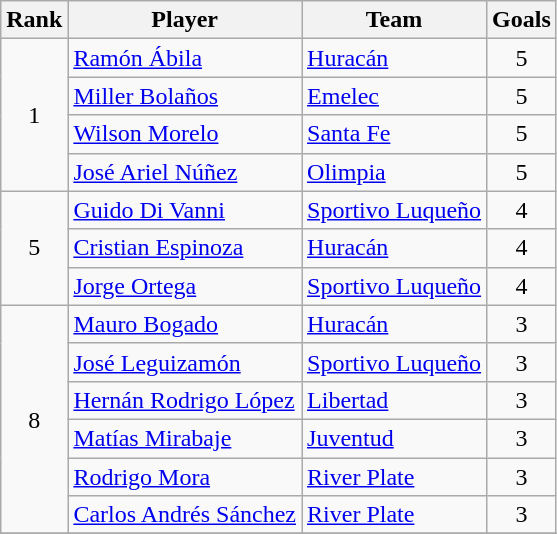<table class="wikitable">
<tr>
<th>Rank</th>
<th>Player</th>
<th>Team</th>
<th>Goals</th>
</tr>
<tr>
<td align=center rowspan=4>1</td>
<td> <a href='#'>Ramón Ábila</a></td>
<td> <a href='#'>Huracán</a></td>
<td align=center>5</td>
</tr>
<tr>
<td> <a href='#'>Miller Bolaños</a></td>
<td> <a href='#'>Emelec</a></td>
<td align=center>5</td>
</tr>
<tr>
<td> <a href='#'>Wilson Morelo</a></td>
<td> <a href='#'>Santa Fe</a></td>
<td align=center>5</td>
</tr>
<tr>
<td> <a href='#'>José Ariel Núñez</a></td>
<td> <a href='#'>Olimpia</a></td>
<td align=center>5</td>
</tr>
<tr>
<td align=center rowspan=3>5</td>
<td> <a href='#'>Guido Di Vanni</a></td>
<td> <a href='#'>Sportivo Luqueño</a></td>
<td align=center>4</td>
</tr>
<tr>
<td> <a href='#'>Cristian Espinoza</a></td>
<td> <a href='#'>Huracán</a></td>
<td align=center>4</td>
</tr>
<tr>
<td> <a href='#'>Jorge Ortega</a></td>
<td> <a href='#'>Sportivo Luqueño</a></td>
<td align=center>4</td>
</tr>
<tr>
<td align=center rowspan=6>8</td>
<td> <a href='#'>Mauro Bogado</a></td>
<td> <a href='#'>Huracán</a></td>
<td align=center>3</td>
</tr>
<tr>
<td> <a href='#'>José Leguizamón</a></td>
<td> <a href='#'>Sportivo Luqueño</a></td>
<td align=center>3</td>
</tr>
<tr>
<td> <a href='#'>Hernán Rodrigo López</a></td>
<td> <a href='#'>Libertad</a></td>
<td align=center>3</td>
</tr>
<tr>
<td> <a href='#'>Matías Mirabaje</a></td>
<td> <a href='#'>Juventud</a></td>
<td align=center>3</td>
</tr>
<tr>
<td> <a href='#'>Rodrigo Mora</a></td>
<td> <a href='#'>River Plate</a></td>
<td align=center>3</td>
</tr>
<tr>
<td> <a href='#'>Carlos Andrés Sánchez</a></td>
<td> <a href='#'>River Plate</a></td>
<td align=center>3</td>
</tr>
<tr>
</tr>
</table>
